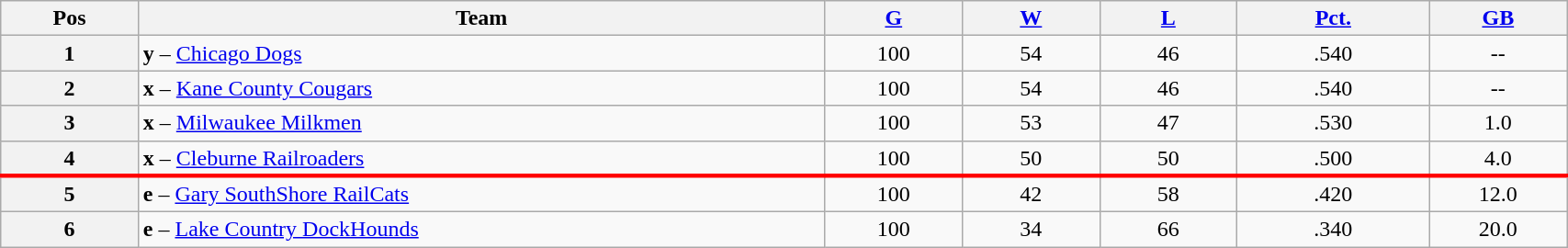<table class="wikitable plainrowheaders" width="90%" style="text-align:center;">
<tr>
<th scope="col" width="5%">Pos</th>
<th scope="col" width="25%">Team</th>
<th scope="col" width="5%"><a href='#'>G</a></th>
<th scope="col" width="5%"><a href='#'>W</a></th>
<th scope="col" width="5%"><a href='#'>L</a></th>
<th scope="col" width="7%"><a href='#'>Pct.</a></th>
<th scope="col" width="5%"><a href='#'>GB</a></th>
</tr>
<tr>
<th>1</th>
<td style="text-align:left;"><strong>y</strong> – <a href='#'>Chicago Dogs</a></td>
<td>100</td>
<td>54</td>
<td>46</td>
<td>.540</td>
<td>--</td>
</tr>
<tr>
<th>2</th>
<td style="text-align:left;"><strong>x</strong> – <a href='#'>Kane County Cougars</a></td>
<td>100</td>
<td>54</td>
<td>46</td>
<td>.540</td>
<td>--</td>
</tr>
<tr>
<th>3</th>
<td style="text-align:left;"><strong>x</strong> – <a href='#'>Milwaukee Milkmen</a></td>
<td>100</td>
<td>53</td>
<td>47</td>
<td>.530</td>
<td>1.0</td>
</tr>
<tr>
<th>4</th>
<td style="text-align:left;"><strong>x</strong> – <a href='#'>Cleburne Railroaders</a></td>
<td>100</td>
<td>50</td>
<td>50</td>
<td>.500</td>
<td>4.0</td>
</tr>
<tr>
</tr>
<tr |- style="border-top:3px solid red;">
<th>5</th>
<td style="text-align:left;"><strong>e</strong> – <a href='#'>Gary SouthShore RailCats</a></td>
<td>100</td>
<td>42</td>
<td>58</td>
<td>.420</td>
<td>12.0</td>
</tr>
<tr>
<th>6</th>
<td style="text-align:left;"><strong>e</strong> – <a href='#'>Lake Country DockHounds</a></td>
<td>100</td>
<td>34</td>
<td>66</td>
<td>.340</td>
<td>20.0</td>
</tr>
</table>
